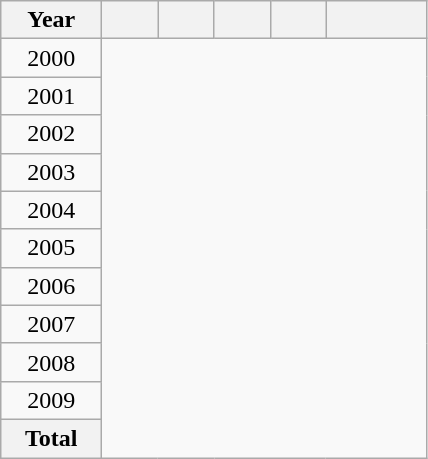<table class="wikitable" style="text-align: center">
<tr>
<th width="60">Year</th>
<th width="30"></th>
<th width="30"></th>
<th width="30"></th>
<th width="30"></th>
<th width="60"></th>
</tr>
<tr>
<td>2000<br></td>
</tr>
<tr>
<td>2001<br></td>
</tr>
<tr>
<td>2002<br></td>
</tr>
<tr>
<td>2003<br></td>
</tr>
<tr>
<td>2004<br></td>
</tr>
<tr>
<td>2005<br></td>
</tr>
<tr>
<td>2006<br></td>
</tr>
<tr>
<td>2007<br></td>
</tr>
<tr>
<td>2008<br></td>
</tr>
<tr>
<td>2009<br></td>
</tr>
<tr>
<th>Total<br></th>
</tr>
</table>
